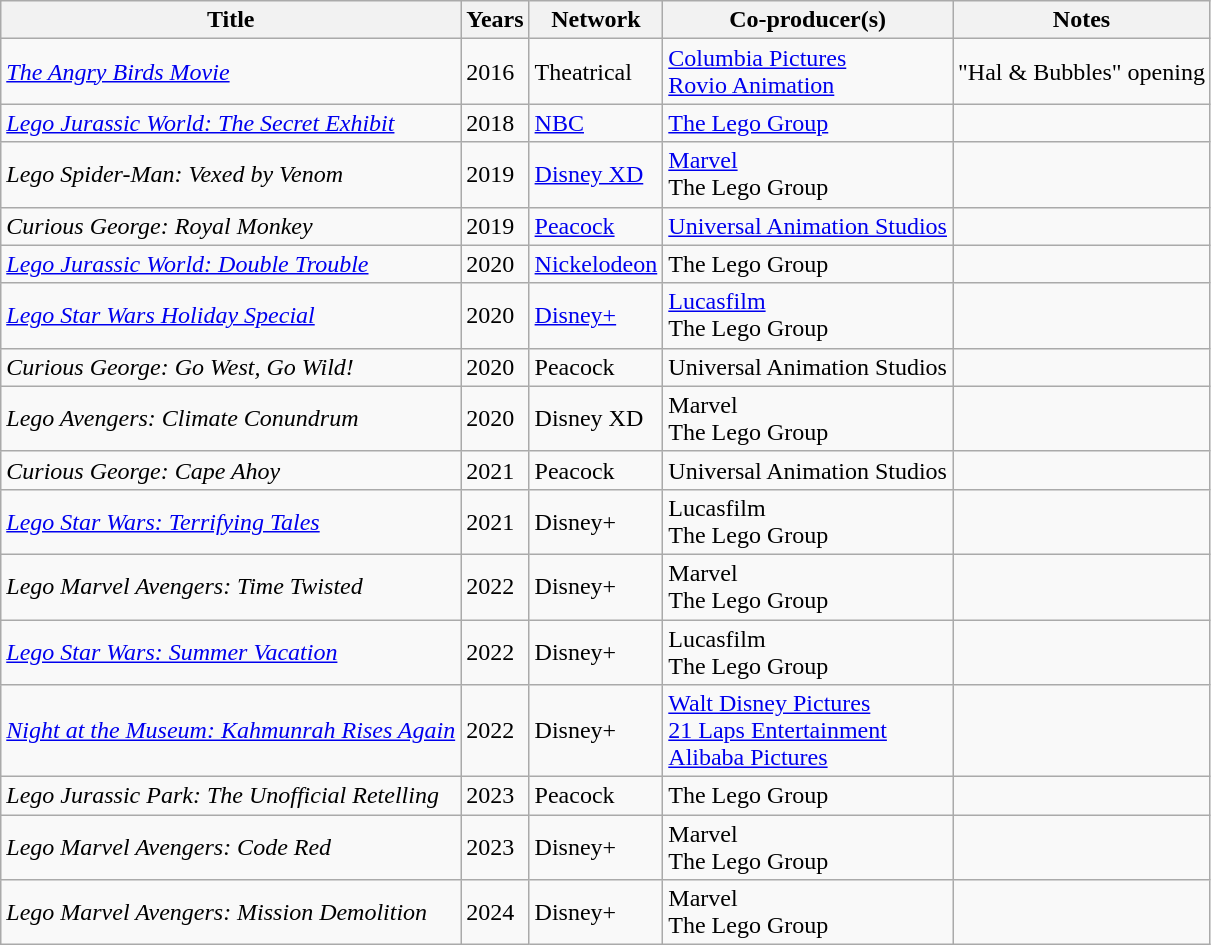<table class="wikitable sortable">
<tr>
<th>Title</th>
<th>Years</th>
<th>Network</th>
<th>Co-producer(s)</th>
<th>Notes</th>
</tr>
<tr>
<td><em><a href='#'>The Angry Birds Movie</a></em></td>
<td>2016</td>
<td>Theatrical</td>
<td><a href='#'>Columbia Pictures</a><br><a href='#'>Rovio Animation</a></td>
<td>"Hal & Bubbles" opening</td>
</tr>
<tr>
<td><em><a href='#'>Lego Jurassic World: The Secret Exhibit</a></em></td>
<td>2018</td>
<td><a href='#'>NBC</a></td>
<td><a href='#'>The Lego Group</a></td>
<td></td>
</tr>
<tr>
<td><em>Lego Spider-Man: Vexed by Venom</em></td>
<td>2019</td>
<td><a href='#'>Disney XD</a></td>
<td><a href='#'>Marvel</a><br>The Lego Group</td>
<td></td>
</tr>
<tr>
<td><em>Curious George: Royal Monkey</em></td>
<td>2019</td>
<td><a href='#'>Peacock</a></td>
<td><a href='#'>Universal Animation Studios</a></td>
<td></td>
</tr>
<tr>
<td><em><a href='#'>Lego Jurassic World: Double Trouble</a></em></td>
<td>2020</td>
<td><a href='#'>Nickelodeon</a></td>
<td>The Lego Group</td>
<td></td>
</tr>
<tr>
<td><em><a href='#'>Lego Star Wars Holiday Special</a></em></td>
<td>2020</td>
<td><a href='#'>Disney+</a></td>
<td><a href='#'>Lucasfilm</a><br>The Lego Group</td>
<td></td>
</tr>
<tr>
<td><em>Curious George: Go West, Go Wild!</em></td>
<td>2020</td>
<td>Peacock</td>
<td>Universal Animation Studios</td>
<td></td>
</tr>
<tr>
<td><em>Lego Avengers: Climate Conundrum</em></td>
<td>2020</td>
<td>Disney XD</td>
<td>Marvel<br>The Lego Group</td>
<td></td>
</tr>
<tr>
<td><em>Curious George: Cape Ahoy</em></td>
<td>2021</td>
<td>Peacock</td>
<td>Universal Animation Studios</td>
<td></td>
</tr>
<tr>
<td><em><a href='#'>Lego Star Wars: Terrifying Tales</a></em></td>
<td>2021</td>
<td>Disney+</td>
<td>Lucasfilm<br>The Lego Group</td>
<td></td>
</tr>
<tr>
<td><em>Lego Marvel Avengers: Time Twisted</em></td>
<td>2022</td>
<td>Disney+</td>
<td>Marvel<br>The Lego Group</td>
<td></td>
</tr>
<tr>
<td><em><a href='#'>Lego Star Wars: Summer Vacation</a></em></td>
<td>2022</td>
<td>Disney+</td>
<td>Lucasfilm<br>The Lego Group</td>
<td></td>
</tr>
<tr>
<td><em><a href='#'>Night at the Museum: Kahmunrah Rises Again</a></em></td>
<td>2022</td>
<td>Disney+</td>
<td><a href='#'>Walt Disney Pictures</a><br><a href='#'>21 Laps Entertainment</a><br><a href='#'>Alibaba Pictures</a></td>
<td></td>
</tr>
<tr>
<td><em>Lego Jurassic Park: The Unofficial Retelling</em></td>
<td>2023</td>
<td>Peacock</td>
<td>The Lego Group</td>
<td></td>
</tr>
<tr>
<td><em>Lego Marvel Avengers: Code Red</em></td>
<td>2023</td>
<td>Disney+</td>
<td>Marvel<br>The Lego Group</td>
<td></td>
</tr>
<tr>
<td><em>Lego Marvel Avengers: Mission Demolition</em></td>
<td>2024</td>
<td>Disney+</td>
<td>Marvel<br>The Lego Group</td>
<td></td>
</tr>
</table>
